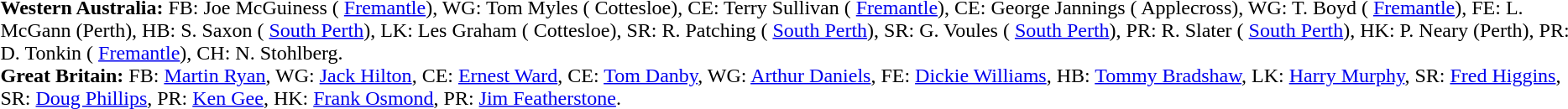<table width="100%" class="mw-collapsible mw-collapsed">
<tr>
<td valign="top" width="50%"><br><strong>Western Australia:</strong> FB: Joe McGuiness ( <a href='#'>Fremantle</a>), WG: Tom Myles ( Cottesloe), CE: Terry Sullivan ( <a href='#'>Fremantle</a>), CE: George Jannings ( Applecross), WG: T. Boyd ( <a href='#'>Fremantle</a>), FE: L. McGann (Perth), HB: S. Saxon ( <a href='#'>South Perth</a>), LK: Les Graham ( Cottesloe), SR: R. Patching ( <a href='#'>South Perth</a>), SR: G. Voules ( <a href='#'>South Perth</a>), PR: R. Slater ( <a href='#'>South Perth</a>), HK: P. Neary (Perth), PR: D. Tonkin ( <a href='#'>Fremantle</a>), CH: N. Stohlberg.<br><strong>Great Britain:</strong> FB: <a href='#'>Martin Ryan</a>, WG: <a href='#'>Jack Hilton</a>, CE: <a href='#'>Ernest Ward</a>, CE: <a href='#'>Tom Danby</a>, WG: <a href='#'>Arthur Daniels</a>, FE: <a href='#'>Dickie Williams</a>, HB: <a href='#'>Tommy Bradshaw</a>, LK: <a href='#'>Harry Murphy</a>, SR: <a href='#'>Fred Higgins</a>, SR: <a href='#'>Doug Phillips</a>, PR: <a href='#'>Ken Gee</a>, HK: <a href='#'>Frank Osmond</a>, PR: <a href='#'>Jim Featherstone</a>.</td>
</tr>
</table>
